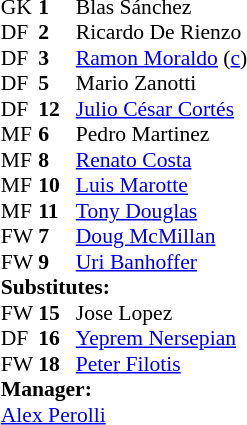<table cellspacing="0" cellpadding="0" style="font-size:90%; margin:0.2em auto;">
<tr>
<th width="25"></th>
<th width="25"></th>
</tr>
<tr>
<td>GK</td>
<td><strong>1</strong></td>
<td> Blas Sánchez</td>
</tr>
<tr>
<td>DF</td>
<td><strong>2</strong></td>
<td> Ricardo De Rienzo</td>
<td></td>
<td></td>
</tr>
<tr>
<td>DF</td>
<td><strong>3</strong></td>
<td> <a href='#'>Ramon Moraldo</a> (<a href='#'>c</a>)</td>
</tr>
<tr>
<td>DF</td>
<td><strong>5</strong></td>
<td> Mario Zanotti</td>
<td></td>
</tr>
<tr>
<td>DF</td>
<td><strong>12</strong></td>
<td> <a href='#'>Julio César Cortés</a></td>
</tr>
<tr>
<td>MF</td>
<td><strong>6</strong></td>
<td> Pedro Martinez</td>
</tr>
<tr>
<td>MF</td>
<td><strong>8</strong></td>
<td> <a href='#'>Renato Costa</a></td>
<td></td>
<td></td>
</tr>
<tr>
<td>MF</td>
<td><strong>10</strong></td>
<td> <a href='#'>Luis Marotte</a></td>
</tr>
<tr>
<td>MF</td>
<td><strong>11</strong></td>
<td> <a href='#'>Tony Douglas</a></td>
</tr>
<tr>
<td>FW</td>
<td><strong>7</strong></td>
<td> <a href='#'>Doug McMillan</a></td>
</tr>
<tr>
<td>FW</td>
<td><strong>9</strong></td>
<td> <a href='#'>Uri Banhoffer</a></td>
<td></td>
</tr>
<tr>
<td colspan="4"><strong>Substitutes:</strong></td>
</tr>
<tr>
<td>FW</td>
<td><strong>15</strong></td>
<td> Jose Lopez</td>
<td></td>
<td></td>
</tr>
<tr>
<td>DF</td>
<td><strong>16</strong></td>
<td> <a href='#'>Yeprem Nersepian</a></td>
</tr>
<tr>
<td>FW</td>
<td><strong>18</strong></td>
<td> <a href='#'>Peter Filotis</a></td>
<td></td>
<td></td>
</tr>
<tr>
<td colspan=3><strong>Manager:</strong></td>
</tr>
<tr>
<td colspan=4> <a href='#'>Alex Perolli</a></td>
</tr>
</table>
